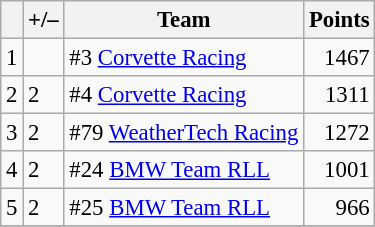<table class="wikitable" style="font-size: 95%;">
<tr>
<th scope="col"></th>
<th scope="col">+/–</th>
<th scope="col">Team</th>
<th scope="col">Points</th>
</tr>
<tr>
<td align=center>1</td>
<td align="left"></td>
<td> #3 <a href='#'>Corvette Racing</a></td>
<td align=right>1467</td>
</tr>
<tr>
<td align=center>2</td>
<td align="left"> 2</td>
<td> #4 <a href='#'>Corvette Racing</a></td>
<td align=right>1311</td>
</tr>
<tr>
<td align=center>3</td>
<td align="left"> 2</td>
<td> #79 <a href='#'>WeatherTech Racing</a></td>
<td align=right>1272</td>
</tr>
<tr>
<td align=center>4</td>
<td align="left"> 2</td>
<td> #24 <a href='#'>BMW Team RLL</a></td>
<td align=right>1001</td>
</tr>
<tr>
<td align=center>5</td>
<td align="left"> 2</td>
<td> #25 <a href='#'>BMW Team RLL</a></td>
<td align=right>966</td>
</tr>
<tr>
</tr>
</table>
